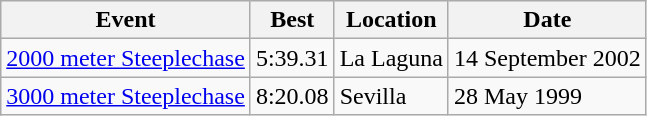<table class="wikitable">
<tr>
<th>Event</th>
<th>Best</th>
<th>Location</th>
<th>Date</th>
</tr>
<tr>
<td><a href='#'>2000 meter Steeplechase</a></td>
<td>5:39.31</td>
<td>La Laguna</td>
<td>14 September 2002</td>
</tr>
<tr>
<td><a href='#'>3000 meter Steeplechase</a></td>
<td>8:20.08</td>
<td>Sevilla</td>
<td>28 May 1999</td>
</tr>
</table>
